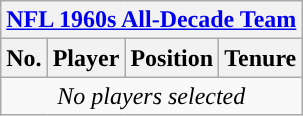<table class="wikitable" style="text-align:center">
<tr>
<th colspan="4"><a href='#'><span>NFL 1960s All-Decade Team</span></a></th>
</tr>
<tr>
<th>No.</th>
<th>Player</th>
<th>Position</th>
<th>Tenure</th>
</tr>
<tr>
<td colspan="4"><em>No players selected</em></td>
</tr>
</table>
